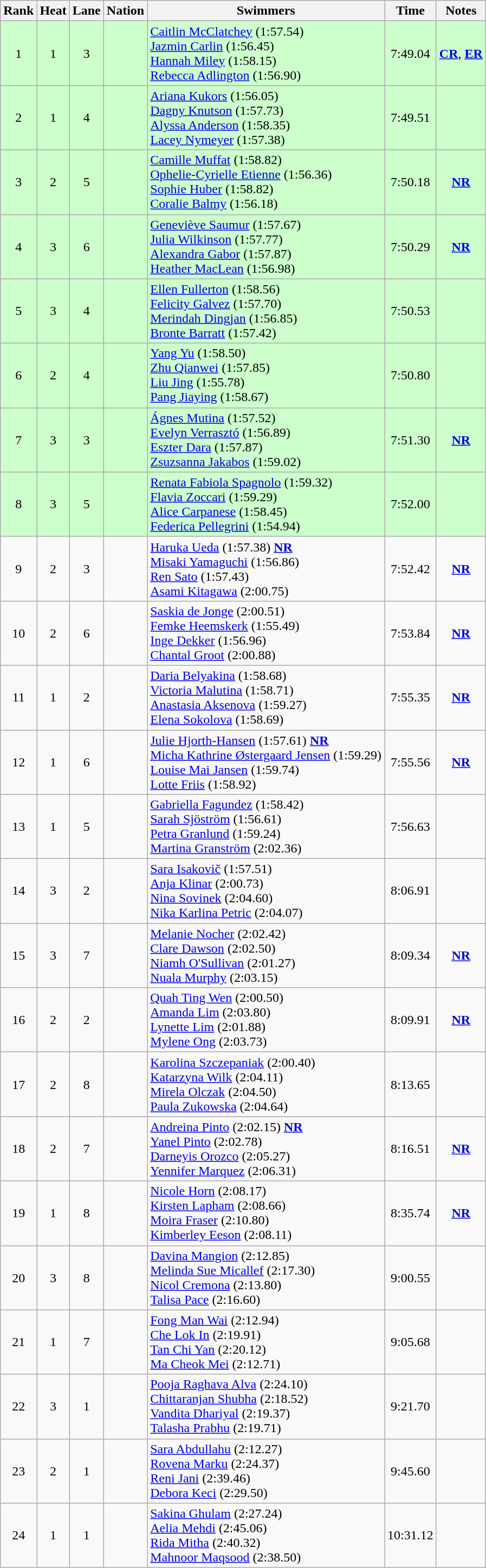<table class="wikitable sortable" style="text-align:center">
<tr>
<th>Rank</th>
<th>Heat</th>
<th>Lane</th>
<th>Nation</th>
<th>Swimmers</th>
<th>Time</th>
<th>Notes</th>
</tr>
<tr bgcolor=ccffcc>
<td>1</td>
<td>1</td>
<td>3</td>
<td align=left></td>
<td align=left><a href='#'>Caitlin McClatchey</a> (1:57.54)<br><a href='#'>Jazmin Carlin</a> (1:56.45)<br><a href='#'>Hannah Miley</a> (1:58.15)<br><a href='#'>Rebecca Adlington</a> (1:56.90)</td>
<td>7:49.04</td>
<td><strong><a href='#'>CR</a></strong>, <strong><a href='#'>ER</a></strong></td>
</tr>
<tr bgcolor=ccffcc>
<td>2</td>
<td>1</td>
<td>4</td>
<td align=left></td>
<td align=left><a href='#'>Ariana Kukors</a> (1:56.05)<br><a href='#'>Dagny Knutson</a> (1:57.73)<br><a href='#'>Alyssa Anderson</a> (1:58.35)<br><a href='#'>Lacey Nymeyer</a> (1:57.38)</td>
<td>7:49.51</td>
<td></td>
</tr>
<tr bgcolor=ccffcc>
<td>3</td>
<td>2</td>
<td>5</td>
<td align=left></td>
<td align=left><a href='#'>Camille Muffat</a> (1:58.82)<br><a href='#'>Ophelie-Cyrielle Etienne</a> (1:56.36)<br><a href='#'>Sophie Huber</a> (1:58.82)<br><a href='#'>Coralie Balmy</a> (1:56.18)</td>
<td>7:50.18</td>
<td><strong><a href='#'>NR</a></strong></td>
</tr>
<tr bgcolor=ccffcc>
<td>4</td>
<td>3</td>
<td>6</td>
<td align=left></td>
<td align=left><a href='#'>Geneviève Saumur</a> (1:57.67)<br><a href='#'>Julia Wilkinson</a> (1:57.77)<br><a href='#'>Alexandra Gabor</a> (1:57.87)<br><a href='#'>Heather MacLean</a> (1:56.98)</td>
<td>7:50.29</td>
<td><strong><a href='#'>NR</a></strong></td>
</tr>
<tr bgcolor=ccffcc>
<td>5</td>
<td>3</td>
<td>4</td>
<td align=left></td>
<td align=left><a href='#'>Ellen Fullerton</a> (1:58.56)<br><a href='#'>Felicity Galvez</a> (1:57.70)<br><a href='#'>Merindah Dingjan</a> (1:56.85)<br><a href='#'>Bronte Barratt</a> (1:57.42)</td>
<td>7:50.53</td>
<td></td>
</tr>
<tr bgcolor=ccffcc>
<td>6</td>
<td>2</td>
<td>4</td>
<td align=left></td>
<td align=left><a href='#'>Yang Yu</a> (1:58.50) <br><a href='#'>Zhu Qianwei</a> (1:57.85)<br><a href='#'>Liu Jing</a> (1:55.78)<br><a href='#'>Pang Jiaying</a> (1:58.67)</td>
<td>7:50.80</td>
<td></td>
</tr>
<tr bgcolor=ccffcc>
<td>7</td>
<td>3</td>
<td>3</td>
<td align=left></td>
<td align=left><a href='#'>Ágnes Mutina</a> (1:57.52)<br><a href='#'>Evelyn Verrasztó</a> (1:56.89)<br><a href='#'>Eszter Dara</a> (1:57.87)<br><a href='#'>Zsuzsanna Jakabos</a> (1:59.02)</td>
<td>7:51.30</td>
<td><strong><a href='#'>NR</a></strong></td>
</tr>
<tr bgcolor=ccffcc>
<td>8</td>
<td>3</td>
<td>5</td>
<td align=left></td>
<td align=left><a href='#'>Renata Fabiola Spagnolo</a> (1:59.32)<br><a href='#'>Flavia Zoccari</a> (1:59.29)<br><a href='#'>Alice Carpanese</a> (1:58.45)<br><a href='#'>Federica Pellegrini</a> (1:54.94)</td>
<td>7:52.00</td>
<td></td>
</tr>
<tr>
<td>9</td>
<td>2</td>
<td>3</td>
<td align=left></td>
<td align=left><a href='#'>Haruka Ueda</a> (1:57.38) <strong><a href='#'>NR</a></strong><br><a href='#'>Misaki Yamaguchi</a> (1:56.86)<br><a href='#'>Ren Sato</a> (1:57.43)<br><a href='#'>Asami Kitagawa</a> (2:00.75)</td>
<td>7:52.42</td>
<td><strong><a href='#'>NR</a></strong></td>
</tr>
<tr>
<td>10</td>
<td>2</td>
<td>6</td>
<td align=left></td>
<td align=left><a href='#'>Saskia de Jonge</a> (2:00.51)<br><a href='#'>Femke Heemskerk</a> (1:55.49)<br><a href='#'>Inge Dekker</a> (1:56.96)<br><a href='#'>Chantal Groot</a> (2:00.88)</td>
<td>7:53.84</td>
<td><strong><a href='#'>NR</a></strong></td>
</tr>
<tr>
<td>11</td>
<td>1</td>
<td>2</td>
<td align=left></td>
<td align=left><a href='#'>Daria Belyakina</a> (1:58.68) <br><a href='#'>Victoria Malutina</a> (1:58.71)<br><a href='#'>Anastasia Aksenova</a> (1:59.27)<br><a href='#'>Elena Sokolova</a> (1:58.69)</td>
<td>7:55.35</td>
<td><strong><a href='#'>NR</a></strong></td>
</tr>
<tr>
<td>12</td>
<td>1</td>
<td>6</td>
<td align=left></td>
<td align=left><a href='#'>Julie Hjorth-Hansen</a> (1:57.61) <strong><a href='#'>NR</a></strong><br><a href='#'>Micha Kathrine Østergaard Jensen</a> (1:59.29)<br><a href='#'>Louise Mai Jansen</a> (1:59.74)<br><a href='#'>Lotte Friis</a> (1:58.92)</td>
<td>7:55.56</td>
<td><strong><a href='#'>NR</a></strong></td>
</tr>
<tr>
<td>13</td>
<td>1</td>
<td>5</td>
<td align=left></td>
<td align=left><a href='#'>Gabriella Fagundez</a> (1:58.42)<br><a href='#'>Sarah Sjöström</a> (1:56.61)<br><a href='#'>Petra Granlund</a> (1:59.24)<br><a href='#'>Martina Granström</a> (2:02.36)</td>
<td>7:56.63</td>
<td></td>
</tr>
<tr>
<td>14</td>
<td>3</td>
<td>2</td>
<td align=left></td>
<td align=left><a href='#'>Sara Isakovič</a> (1:57.51)<br><a href='#'>Anja Klinar</a> (2:00.73)<br><a href='#'>Nina Sovinek</a> (2:04.60)<br><a href='#'>Nika Karlina Petric</a> (2:04.07)</td>
<td>8:06.91</td>
<td></td>
</tr>
<tr>
<td>15</td>
<td>3</td>
<td>7</td>
<td align=left></td>
<td align=left><a href='#'>Melanie Nocher</a> (2:02.42)<br><a href='#'>Clare Dawson</a> (2:02.50)<br><a href='#'>Niamh O'Sullivan</a> (2:01.27)<br><a href='#'>Nuala Murphy</a> (2:03.15)</td>
<td>8:09.34</td>
<td><strong><a href='#'>NR</a></strong></td>
</tr>
<tr>
<td>16</td>
<td>2</td>
<td>2</td>
<td align=left></td>
<td align=left><a href='#'>Quah Ting Wen</a> (2:00.50)<br><a href='#'>Amanda Lim</a> (2:03.80)<br><a href='#'>Lynette Lim</a> (2:01.88)<br><a href='#'>Mylene Ong</a> (2:03.73)</td>
<td>8:09.91</td>
<td><strong><a href='#'>NR</a></strong></td>
</tr>
<tr>
<td>17</td>
<td>2</td>
<td>8</td>
<td align=left></td>
<td align=left><a href='#'>Karolina Szczepaniak</a> (2:00.40)<br><a href='#'>Katarzyna Wilk</a> (2:04.11)<br><a href='#'>Mirela Olczak</a> (2:04.50)<br><a href='#'>Paula Zukowska</a> (2:04.64)</td>
<td>8:13.65</td>
<td></td>
</tr>
<tr>
<td>18</td>
<td>2</td>
<td>7</td>
<td align=left></td>
<td align=left><a href='#'>Andreina Pinto</a> (2:02.15) <strong><a href='#'>NR</a></strong><br><a href='#'>Yanel Pinto</a> (2:02.78)<br><a href='#'>Darneyis Orozco</a> (2:05.27)<br><a href='#'>Yennifer Marquez</a> (2:06.31)</td>
<td>8:16.51</td>
<td><strong><a href='#'>NR</a></strong></td>
</tr>
<tr>
<td>19</td>
<td>1</td>
<td>8</td>
<td align=left></td>
<td align=left><a href='#'>Nicole Horn</a> (2:08.17)<br><a href='#'>Kirsten Lapham</a> (2:08.66)<br><a href='#'>Moira Fraser</a> (2:10.80)<br><a href='#'>Kimberley Eeson</a> (2:08.11)</td>
<td>8:35.74</td>
<td><strong><a href='#'>NR</a></strong></td>
</tr>
<tr>
<td>20</td>
<td>3</td>
<td>8</td>
<td align=left></td>
<td align=left><a href='#'>Davina Mangion</a> (2:12.85)<br><a href='#'>Melinda Sue Micallef</a> (2:17.30)<br><a href='#'>Nicol Cremona</a> (2:13.80)<br><a href='#'>Talisa Pace</a> (2:16.60)</td>
<td>9:00.55</td>
<td></td>
</tr>
<tr>
<td>21</td>
<td>1</td>
<td>7</td>
<td align=left></td>
<td align=left><a href='#'>Fong Man Wai</a> (2:12.94)<br><a href='#'>Che Lok In</a> (2:19.91)<br><a href='#'>Tan Chi Yan</a> (2:20.12)<br><a href='#'>Ma Cheok Mei</a> (2:12.71)</td>
<td>9:05.68</td>
<td></td>
</tr>
<tr>
<td>22</td>
<td>3</td>
<td>1</td>
<td align=left></td>
<td align=left><a href='#'>Pooja Raghava Alva</a> (2:24.10)<br><a href='#'>Chittaranjan Shubha</a> (2:18.52)<br><a href='#'>Vandita Dhariyal</a> (2:19.37)<br><a href='#'>Talasha Prabhu</a> (2:19.71)</td>
<td>9:21.70</td>
<td></td>
</tr>
<tr>
<td>23</td>
<td>2</td>
<td>1</td>
<td align=left></td>
<td align=left><a href='#'>Sara Abdullahu</a> (2:12.27)<br><a href='#'>Rovena Marku</a> (2:24.37)<br><a href='#'>Reni Jani</a> (2:39.46)<br><a href='#'>Debora Keci</a> (2:29.50)</td>
<td>9:45.60</td>
<td></td>
</tr>
<tr>
<td>24</td>
<td>1</td>
<td>1</td>
<td align=left></td>
<td align=left><a href='#'>Sakina Ghulam</a> (2:27.24)<br><a href='#'>Aelia Mehdi</a> (2:45.06)<br><a href='#'>Rida Mitha</a> (2:40.32)<br><a href='#'>Mahnoor Maqsood</a> (2:38.50)</td>
<td>10:31.12</td>
<td></td>
</tr>
</table>
